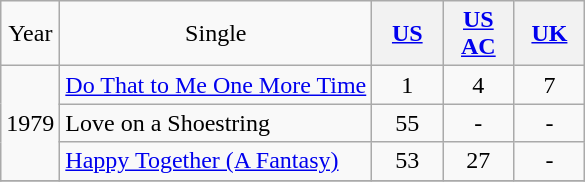<table class="wikitable" style="text-align:center;">
<tr>
<td>Year</td>
<td>Single</td>
<th width="40"><a href='#'>US</a></th>
<th width="40"><a href='#'>US AC</a></th>
<th width="40"><a href='#'>UK</a></th>
</tr>
<tr>
<td rowspan="3">1979</td>
<td align="left"><a href='#'>Do That to Me One More Time</a></td>
<td>1</td>
<td>4</td>
<td>7</td>
</tr>
<tr>
<td align="left">Love on a Shoestring</td>
<td>55</td>
<td>-</td>
<td>-</td>
</tr>
<tr>
<td align="left"><a href='#'>Happy Together (A Fantasy)</a></td>
<td>53</td>
<td>27</td>
<td>-</td>
</tr>
<tr>
</tr>
</table>
